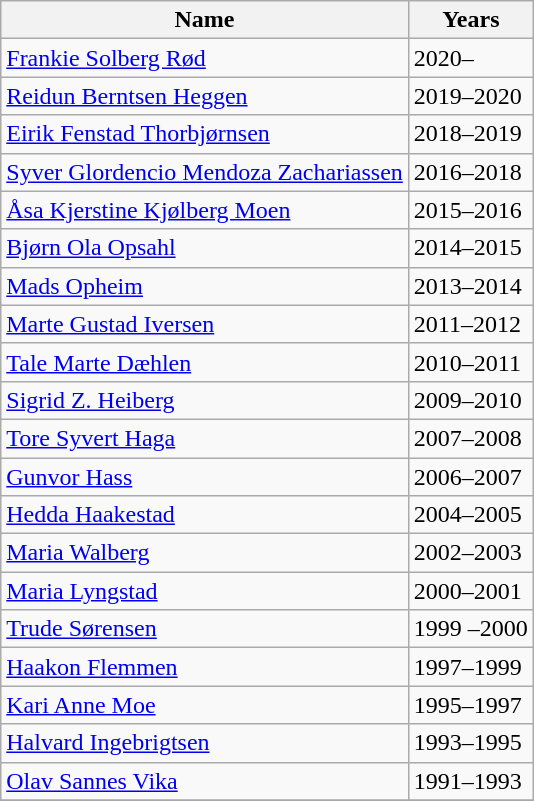<table class="wikitable">
<tr>
<th>Name</th>
<th>Years</th>
</tr>
<tr>
<td><a href='#'>Frankie Solberg Rød</a></td>
<td>2020–</td>
</tr>
<tr>
<td><a href='#'>Reidun Berntsen Heggen</a></td>
<td>2019–2020</td>
</tr>
<tr>
<td><a href='#'>Eirik Fenstad Thorbjørnsen</a></td>
<td>2018–2019</td>
</tr>
<tr>
<td><a href='#'>Syver Glordencio Mendoza Zachariassen</a></td>
<td>2016–2018</td>
</tr>
<tr>
<td><a href='#'>Åsa Kjerstine Kjølberg Moen</a></td>
<td>2015–2016</td>
</tr>
<tr>
<td><a href='#'>Bjørn Ola Opsahl</a></td>
<td>2014–2015</td>
</tr>
<tr>
<td><a href='#'>Mads Opheim</a></td>
<td>2013–2014</td>
</tr>
<tr>
<td><a href='#'>Marte Gustad Iversen</a></td>
<td>2011–2012</td>
</tr>
<tr>
<td><a href='#'>Tale Marte Dæhlen</a></td>
<td>2010–2011</td>
</tr>
<tr>
<td><a href='#'>Sigrid Z. Heiberg</a></td>
<td>2009–2010</td>
</tr>
<tr>
<td><a href='#'>Tore Syvert Haga</a></td>
<td>2007–2008</td>
</tr>
<tr>
<td><a href='#'>Gunvor Hass</a></td>
<td>2006–2007</td>
</tr>
<tr>
<td><a href='#'>Hedda Haakestad</a></td>
<td>2004–2005</td>
</tr>
<tr>
<td><a href='#'>Maria Walberg</a></td>
<td>2002–2003</td>
</tr>
<tr>
<td><a href='#'>Maria Lyngstad</a></td>
<td>2000–2001</td>
</tr>
<tr>
<td><a href='#'>Trude Sørensen</a></td>
<td>1999 –2000</td>
</tr>
<tr>
<td><a href='#'>Haakon Flemmen</a></td>
<td>1997–1999</td>
</tr>
<tr>
<td><a href='#'>Kari Anne Moe</a></td>
<td>1995–1997</td>
</tr>
<tr>
<td><a href='#'>Halvard Ingebrigtsen</a></td>
<td>1993–1995</td>
</tr>
<tr>
<td><a href='#'>Olav Sannes Vika</a></td>
<td>1991–1993</td>
</tr>
<tr>
</tr>
</table>
